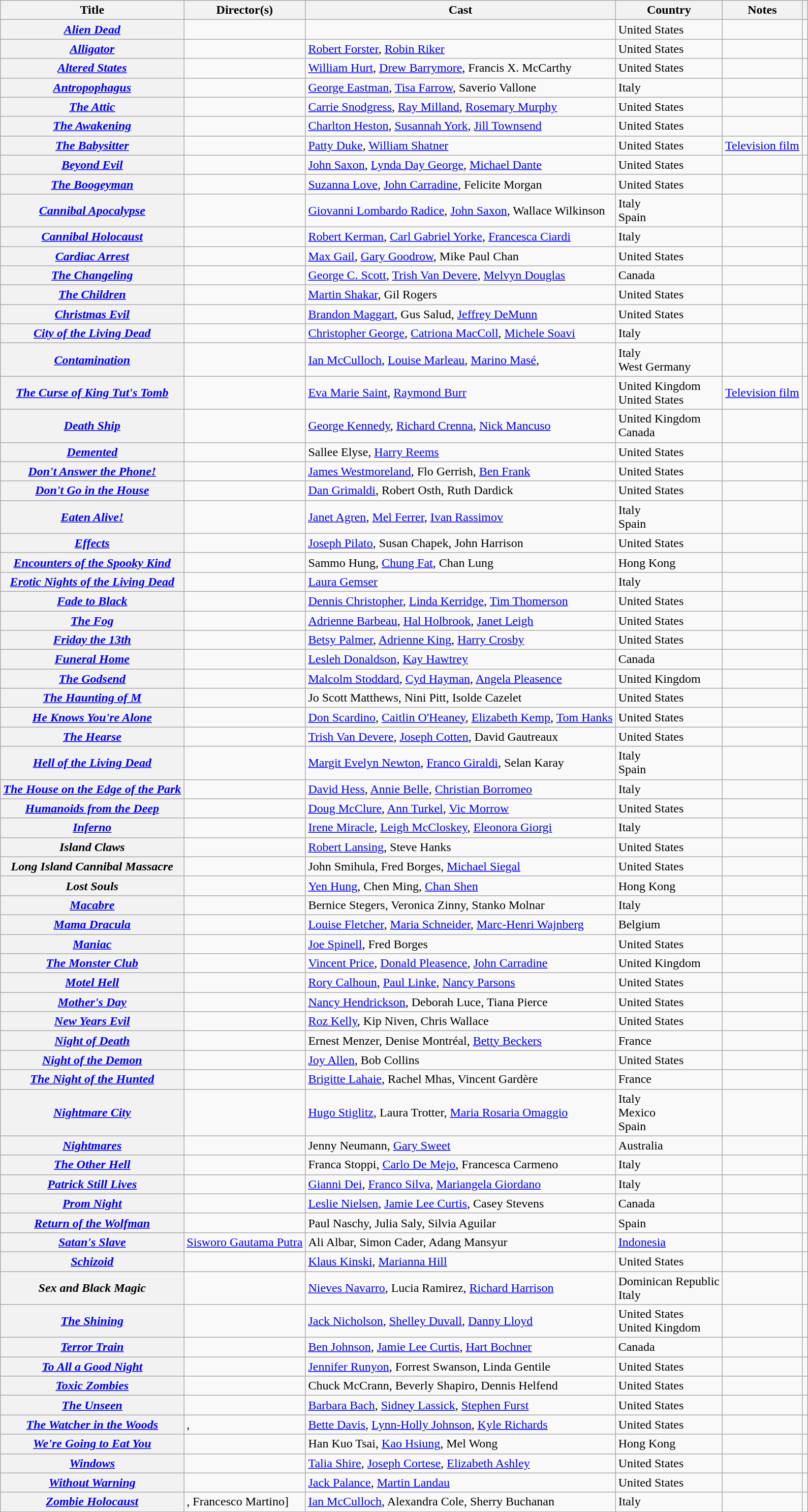<table class="wikitable sortable">
<tr>
<th scope="col">Title</th>
<th scope="col">Director(s)</th>
<th scope="col" class="unsortable">Cast</th>
<th scope="col">Country</th>
<th scope="col" class="unsortable">Notes</th>
<th scope="col" class="unsortable"></th>
</tr>
<tr>
<th><em><a href='#'>Alien Dead</a></em></th>
<td></td>
<td></td>
<td>United States</td>
<td></td>
<td style="text-align:center;"></td>
</tr>
<tr>
<th><em><a href='#'>Alligator</a></em></th>
<td></td>
<td><a href='#'>Robert Forster</a>, <a href='#'>Robin Riker</a></td>
<td>United States</td>
<td></td>
<td style="text-align:center;"></td>
</tr>
<tr>
<th><em><a href='#'>Altered States</a></em></th>
<td></td>
<td><a href='#'>William Hurt</a>, <a href='#'>Drew Barrymore</a>, Francis X. McCarthy</td>
<td>United States</td>
<td></td>
<td style="text-align:center;"></td>
</tr>
<tr>
<th><em><a href='#'>Antropophagus</a></em></th>
<td></td>
<td><a href='#'>George Eastman</a>, <a href='#'>Tisa Farrow</a>, Saverio Vallone</td>
<td>Italy</td>
<td></td>
<td style="text-align:center;"></td>
</tr>
<tr>
<th><em><a href='#'>The Attic</a></em></th>
<td></td>
<td><a href='#'>Carrie Snodgress</a>, <a href='#'>Ray Milland</a>, <a href='#'>Rosemary Murphy</a></td>
<td>United States</td>
<td></td>
<td style="text-align:center;"></td>
</tr>
<tr>
<th><em><a href='#'>The Awakening</a></em></th>
<td></td>
<td><a href='#'>Charlton Heston</a>, <a href='#'>Susannah York</a>, <a href='#'>Jill Townsend</a></td>
<td>United States<br></td>
<td></td>
<td style="text-align:center;"></td>
</tr>
<tr>
<th><em><a href='#'>The Babysitter</a></em></th>
<td></td>
<td><a href='#'>Patty Duke</a>, <a href='#'>William Shatner</a></td>
<td>United States</td>
<td><a href='#'>Television film</a></td>
<td style="text-align:center;"></td>
</tr>
<tr>
<th><em><a href='#'>Beyond Evil</a></em></th>
<td></td>
<td><a href='#'>John Saxon</a>, <a href='#'>Lynda Day George</a>, <a href='#'>Michael Dante</a></td>
<td>United States</td>
<td></td>
<td style="text-align:center;"></td>
</tr>
<tr>
<th><em><a href='#'>The Boogeyman</a></em></th>
<td></td>
<td><a href='#'>Suzanna Love</a>, <a href='#'>John Carradine</a>, Felicite Morgan</td>
<td>United States</td>
<td></td>
<td style="text-align:center;"></td>
</tr>
<tr>
<th><em><a href='#'>Cannibal Apocalypse</a></em></th>
<td></td>
<td><a href='#'>Giovanni Lombardo Radice</a>, <a href='#'>John Saxon</a>, Wallace Wilkinson</td>
<td>Italy<br>Spain</td>
<td></td>
<td style="text-align:center;"></td>
</tr>
<tr>
<th><em><a href='#'>Cannibal Holocaust</a></em></th>
<td></td>
<td><a href='#'>Robert Kerman</a>, <a href='#'>Carl Gabriel Yorke</a>, <a href='#'>Francesca Ciardi</a></td>
<td>Italy</td>
<td></td>
<td style="text-align:center;"></td>
</tr>
<tr>
<th><em><a href='#'>Cardiac Arrest</a></em></th>
<td></td>
<td><a href='#'>Max Gail</a>, <a href='#'>Gary Goodrow</a>, Mike Paul Chan</td>
<td>United States</td>
<td></td>
<td style="text-align:center;"></td>
</tr>
<tr>
<th><em><a href='#'>The Changeling</a></em></th>
<td></td>
<td><a href='#'>George C. Scott</a>, <a href='#'>Trish Van Devere</a>, <a href='#'>Melvyn Douglas</a></td>
<td>Canada</td>
<td></td>
<td style="text-align:center;"></td>
</tr>
<tr>
<th><em><a href='#'>The Children</a></em></th>
<td></td>
<td><a href='#'>Martin Shakar</a>, Gil Rogers</td>
<td>United States</td>
<td></td>
<td style="text-align:center;"></td>
</tr>
<tr>
<th><em><a href='#'>Christmas Evil</a></em></th>
<td></td>
<td><a href='#'>Brandon Maggart</a>, Gus Salud, <a href='#'>Jeffrey DeMunn</a></td>
<td>United States</td>
<td></td>
<td style="text-align:center;"></td>
</tr>
<tr>
<th><em><a href='#'>City of the Living Dead</a></em></th>
<td></td>
<td><a href='#'>Christopher George</a>, <a href='#'>Catriona MacColl</a>, <a href='#'>Michele Soavi</a></td>
<td>Italy</td>
<td></td>
<td style="text-align:center;"></td>
</tr>
<tr>
<th><em><a href='#'>Contamination</a></em></th>
<td></td>
<td><a href='#'>Ian McCulloch</a>, <a href='#'>Louise Marleau</a>, <a href='#'>Marino Masé</a>,</td>
<td>Italy<br>West Germany</td>
<td></td>
<td style="text-align:center;"></td>
</tr>
<tr>
<th><em><a href='#'>The Curse of King Tut's Tomb</a></em></th>
<td></td>
<td><a href='#'>Eva Marie Saint</a>, <a href='#'>Raymond Burr</a></td>
<td>United Kingdom<br>United States</td>
<td><a href='#'>Television film</a></td>
<td style="text-align:center;"></td>
</tr>
<tr>
<th><em><a href='#'>Death Ship</a></em></th>
<td></td>
<td><a href='#'>George Kennedy</a>, <a href='#'>Richard Crenna</a>, <a href='#'>Nick Mancuso</a></td>
<td>United Kingdom<br>Canada</td>
<td></td>
<td style="text-align:center;"></td>
</tr>
<tr>
<th><em><a href='#'>Demented</a></em></th>
<td></td>
<td>Sallee Elyse, <a href='#'>Harry Reems</a></td>
<td>United States</td>
<td></td>
<td style="text-align:center;"></td>
</tr>
<tr>
<th><em><a href='#'>Don't Answer the Phone!</a></em></th>
<td></td>
<td><a href='#'>James Westmoreland</a>, Flo Gerrish, <a href='#'>Ben Frank</a></td>
<td>United States</td>
<td></td>
<td style="text-align:center;"></td>
</tr>
<tr>
<th><em><a href='#'>Don't Go in the House</a></em></th>
<td></td>
<td><a href='#'>Dan Grimaldi</a>, Robert Osth, Ruth Dardick</td>
<td>United States</td>
<td></td>
<td style="text-align:center;"></td>
</tr>
<tr>
<th><em><a href='#'>Eaten Alive!</a></em></th>
<td></td>
<td><a href='#'>Janet Agren</a>, <a href='#'>Mel Ferrer</a>, <a href='#'>Ivan Rassimov</a></td>
<td>Italy<br>Spain</td>
<td></td>
<td style="text-align:center;"></td>
</tr>
<tr>
<th><em><a href='#'>Effects</a></em></th>
<td></td>
<td><a href='#'>Joseph Pilato</a>, Susan Chapek, John Harrison</td>
<td>United States</td>
<td></td>
<td style="text-align:center;"></td>
</tr>
<tr>
<th><em><a href='#'>Encounters of the Spooky Kind</a></em></th>
<td></td>
<td>Sammo Hung, <a href='#'>Chung Fat</a>, Chan Lung</td>
<td>Hong Kong</td>
<td></td>
<td style="text-align:center;"></td>
</tr>
<tr>
<th><em><a href='#'>Erotic Nights of the Living Dead</a></em></th>
<td></td>
<td><a href='#'>Laura Gemser</a></td>
<td>Italy</td>
<td></td>
<td style="text-align:center;"></td>
</tr>
<tr>
<th><em><a href='#'>Fade to Black</a></em></th>
<td></td>
<td><a href='#'>Dennis Christopher</a>, <a href='#'>Linda Kerridge</a>, <a href='#'>Tim Thomerson</a></td>
<td>United States</td>
<td></td>
<td style="text-align:center;"></td>
</tr>
<tr>
<th><em><a href='#'>The Fog</a></em></th>
<td></td>
<td><a href='#'>Adrienne Barbeau</a>, <a href='#'>Hal Holbrook</a>, <a href='#'>Janet Leigh</a></td>
<td>United States</td>
<td></td>
<td style="text-align:center;"></td>
</tr>
<tr>
<th><em><a href='#'>Friday the 13th</a></em></th>
<td></td>
<td><a href='#'>Betsy Palmer</a>, <a href='#'>Adrienne King</a>, <a href='#'>Harry Crosby</a></td>
<td>United States</td>
<td></td>
<td style="text-align:center;"></td>
</tr>
<tr>
<th><em><a href='#'>Funeral Home</a></em></th>
<td></td>
<td><a href='#'>Lesleh Donaldson</a>, <a href='#'>Kay Hawtrey</a></td>
<td>Canada</td>
<td></td>
<td style="text-align:center;"></td>
</tr>
<tr>
<th><em><a href='#'>The Godsend</a></em></th>
<td></td>
<td><a href='#'>Malcolm Stoddard</a>, <a href='#'>Cyd Hayman</a>, <a href='#'>Angela Pleasence</a></td>
<td>United Kingdom</td>
<td></td>
<td style="text-align:center;"></td>
</tr>
<tr>
<th><em><a href='#'>The Haunting of M</a></em></th>
<td></td>
<td>Jo Scott Matthews, Nini Pitt, Isolde Cazelet</td>
<td>United States</td>
<td></td>
<td style="text-align:center;"></td>
</tr>
<tr>
<th><em><a href='#'>He Knows You're Alone</a></em></th>
<td></td>
<td><a href='#'>Don Scardino</a>, <a href='#'>Caitlin O'Heaney</a>, <a href='#'>Elizabeth Kemp</a>, <a href='#'>Tom Hanks</a></td>
<td>United States</td>
<td></td>
<td style="text-align:center;"></td>
</tr>
<tr>
<th><em><a href='#'>The Hearse</a></em></th>
<td></td>
<td><a href='#'>Trish Van Devere</a>, <a href='#'>Joseph Cotten</a>, David Gautreaux</td>
<td>United States</td>
<td></td>
<td style="text-align:center;"></td>
</tr>
<tr>
<th><em><a href='#'>Hell of the Living Dead</a></em></th>
<td></td>
<td><a href='#'>Margit Evelyn Newton</a>, <a href='#'>Franco Giraldi</a>, Selan Karay</td>
<td>Italy<br>Spain</td>
<td></td>
<td style="text-align:center;"></td>
</tr>
<tr>
<th><em><a href='#'>The House on the Edge of the Park</a></em></th>
<td></td>
<td><a href='#'>David Hess</a>, <a href='#'>Annie Belle</a>, <a href='#'>Christian Borromeo</a></td>
<td>Italy</td>
<td></td>
<td style="text-align:center;"></td>
</tr>
<tr>
<th><em><a href='#'>Humanoids from the Deep</a></em></th>
<td></td>
<td><a href='#'>Doug McClure</a>, <a href='#'>Ann Turkel</a>, <a href='#'>Vic Morrow</a></td>
<td>United States</td>
<td></td>
<td style="text-align:center;"></td>
</tr>
<tr>
<th><em><a href='#'>Inferno</a></em></th>
<td></td>
<td><a href='#'>Irene Miracle</a>, <a href='#'>Leigh McCloskey</a>, <a href='#'>Eleonora Giorgi</a></td>
<td>Italy</td>
<td></td>
<td style="text-align:center;"></td>
</tr>
<tr>
<th><em>Island Claws</em></th>
<td></td>
<td><a href='#'>Robert Lansing</a>, Steve Hanks</td>
<td>United States</td>
<td></td>
<td style="text-align:center;"></td>
</tr>
<tr>
<th><em>Long Island Cannibal Massacre</em></th>
<td></td>
<td>John Smihula, Fred Borges, <a href='#'>Michael Siegal</a></td>
<td>United States</td>
<td></td>
<td style="text-align:center;"></td>
</tr>
<tr>
<th><em>Lost Souls</em></th>
<td></td>
<td><a href='#'>Yen Hung</a>, Chen Ming, <a href='#'>Chan Shen</a></td>
<td>Hong Kong</td>
<td></td>
<td style="text-align:center;"></td>
</tr>
<tr>
<th><em><a href='#'>Macabre</a></em></th>
<td></td>
<td>Bernice Stegers, Veronica Zinny, Stanko Molnar</td>
<td>Italy</td>
<td></td>
<td style="text-align:center;"></td>
</tr>
<tr>
<th><em><a href='#'>Mama Dracula</a></em></th>
<td></td>
<td><a href='#'>Louise Fletcher</a>, <a href='#'>Maria Schneider</a>, <a href='#'>Marc-Henri Wajnberg</a></td>
<td>Belgium</td>
<td></td>
<td style="text-align:center;"></td>
</tr>
<tr>
<th><em><a href='#'>Maniac</a></em></th>
<td></td>
<td><a href='#'>Joe Spinell</a>, Fred Borges</td>
<td>United States</td>
<td></td>
<td style="text-align:center;"></td>
</tr>
<tr>
<th><em><a href='#'>The Monster Club</a></em></th>
<td></td>
<td><a href='#'>Vincent Price</a>, <a href='#'>Donald Pleasence</a>, <a href='#'>John Carradine</a></td>
<td>United Kingdom</td>
<td></td>
<td style="text-align:center;"></td>
</tr>
<tr>
<th><em><a href='#'>Motel Hell</a></em></th>
<td></td>
<td><a href='#'>Rory Calhoun</a>, <a href='#'>Paul Linke</a>, <a href='#'>Nancy Parsons</a></td>
<td>United States</td>
<td></td>
<td style="text-align:center;"></td>
</tr>
<tr>
<th><em><a href='#'>Mother's Day</a></em></th>
<td></td>
<td><a href='#'>Nancy Hendrickson</a>, Deborah Luce, Tiana Pierce</td>
<td>United States</td>
<td></td>
<td style="text-align:center;"></td>
</tr>
<tr>
<th><em><a href='#'>New Years Evil</a></em></th>
<td></td>
<td><a href='#'>Roz Kelly</a>, Kip Niven, Chris Wallace</td>
<td>United States</td>
<td></td>
<td style="text-align:center;"></td>
</tr>
<tr>
<th><em><a href='#'>Night of Death</a></em></th>
<td></td>
<td>Ernest Menzer, Denise Montréal, <a href='#'>Betty Beckers</a></td>
<td>France</td>
<td></td>
<td style="text-align:center;"></td>
</tr>
<tr>
<th><em><a href='#'>Night of the Demon</a></em></th>
<td></td>
<td><a href='#'>Joy Allen</a>, Bob Collins</td>
<td>United States</td>
<td></td>
<td style="text-align:center;"></td>
</tr>
<tr>
<th><em><a href='#'>The Night of the Hunted</a></em></th>
<td></td>
<td><a href='#'>Brigitte Lahaie</a>, Rachel Mhas, Vincent Gardère</td>
<td>France</td>
<td></td>
<td style="text-align:center;"></td>
</tr>
<tr>
<th><em><a href='#'>Nightmare City</a></em></th>
<td></td>
<td><a href='#'>Hugo Stiglitz</a>, Laura Trotter, <a href='#'>Maria Rosaria Omaggio</a></td>
<td>Italy<br>Mexico<br>Spain</td>
<td></td>
<td style="text-align:center;"></td>
</tr>
<tr>
<th><em><a href='#'>Nightmares</a></em></th>
<td></td>
<td>Jenny Neumann, <a href='#'>Gary Sweet</a></td>
<td>Australia</td>
<td></td>
<td style="text-align:center;"></td>
</tr>
<tr>
<th><em><a href='#'>The Other Hell</a></em></th>
<td></td>
<td>Franca Stoppi, <a href='#'>Carlo De Mejo</a>, Francesca Carmeno</td>
<td>Italy</td>
<td></td>
<td style="text-align:center;"></td>
</tr>
<tr>
<th><em><a href='#'>Patrick Still Lives</a></em></th>
<td></td>
<td><a href='#'>Gianni Dei</a>, <a href='#'>Franco Silva</a>, <a href='#'>Mariangela Giordano</a></td>
<td>Italy</td>
<td></td>
<td style="text-align:center;"></td>
</tr>
<tr>
<th><em><a href='#'>Prom Night</a></em></th>
<td></td>
<td><a href='#'>Leslie Nielsen</a>, <a href='#'>Jamie Lee Curtis</a>, Casey Stevens</td>
<td>Canada</td>
<td></td>
<td style="text-align:center;"></td>
</tr>
<tr>
<th><em><a href='#'>Return of the Wolfman</a></em></th>
<td></td>
<td>Paul Naschy, Julia Saly, Silvia Aguilar</td>
<td>Spain</td>
<td></td>
<td style="text-align:center;"></td>
</tr>
<tr>
<th><em><a href='#'>Satan's Slave</a></em></th>
<td><a href='#'>Sisworo Gautama Putra</a></td>
<td>Ali Albar, Simon Cader, Adang Mansyur</td>
<td><a href='#'>Indonesia</a></td>
<td></td>
<td></td>
</tr>
<tr>
<th><em><a href='#'>Schizoid</a></em></th>
<td></td>
<td><a href='#'>Klaus Kinski</a>, <a href='#'>Marianna Hill</a></td>
<td>United States</td>
<td></td>
<td style="text-align:center;"></td>
</tr>
<tr>
<th><em>Sex and Black Magic</em></th>
<td></td>
<td><a href='#'>Nieves Navarro</a>, Lucia Ramirez, <a href='#'>Richard Harrison</a></td>
<td>Dominican Republic<br>Italy</td>
<td></td>
<td style="text-align:center;"></td>
</tr>
<tr>
<th><em><a href='#'>The Shining</a></em></th>
<td></td>
<td><a href='#'>Jack Nicholson</a>, <a href='#'>Shelley Duvall</a>, <a href='#'>Danny Lloyd</a></td>
<td>United States<br>United Kingdom</td>
<td></td>
<td style="text-align:center;"></td>
</tr>
<tr>
<th><em><a href='#'>Terror Train</a></em></th>
<td></td>
<td><a href='#'>Ben Johnson</a>, <a href='#'>Jamie Lee Curtis</a>, <a href='#'>Hart Bochner</a></td>
<td>Canada</td>
<td></td>
<td style="text-align:center;"></td>
</tr>
<tr>
<th><em><a href='#'>To All a Good Night</a></em></th>
<td></td>
<td><a href='#'>Jennifer Runyon</a>, Forrest Swanson, Linda Gentile</td>
<td>United States</td>
<td></td>
<td style="text-align:center;"></td>
</tr>
<tr>
<th><em><a href='#'>Toxic Zombies</a></em></th>
<td></td>
<td>Chuck McCrann, Beverly Shapiro, Dennis Helfend</td>
<td>United States</td>
<td></td>
<td style="text-align:center;"></td>
</tr>
<tr>
<th><em><a href='#'>The Unseen</a></em></th>
<td></td>
<td><a href='#'>Barbara Bach</a>, <a href='#'>Sidney Lassick</a>, <a href='#'>Stephen Furst</a></td>
<td>United States</td>
<td></td>
<td style="text-align:center;"></td>
</tr>
<tr>
<th><em><a href='#'>The Watcher in the Woods</a></em></th>
<td>, </td>
<td><a href='#'>Bette Davis</a>, <a href='#'>Lynn-Holly Johnson</a>, <a href='#'>Kyle Richards</a></td>
<td>United States</td>
<td></td>
<td style="text-align:center;"></td>
</tr>
<tr>
<th><em><a href='#'>We're Going to Eat You</a></em></th>
<td></td>
<td>Han Kuo Tsai, <a href='#'>Kao Hsiung</a>, Mel Wong</td>
<td>Hong Kong</td>
<td></td>
<td style="text-align:center;"></td>
</tr>
<tr>
<th><em><a href='#'>Windows</a></em></th>
<td></td>
<td><a href='#'>Talia Shire</a>, <a href='#'>Joseph Cortese</a>, <a href='#'>Elizabeth Ashley</a></td>
<td>United States</td>
<td></td>
<td style="text-align:center;"></td>
</tr>
<tr>
<th><em><a href='#'>Without Warning</a></em></th>
<td></td>
<td><a href='#'>Jack Palance</a>, <a href='#'>Martin Landau</a></td>
<td>United States</td>
<td></td>
<td style="text-align:center;"></td>
</tr>
<tr>
<th><em><a href='#'>Zombie Holocaust</a></em></th>
<td>, Francesco Martino]</td>
<td><a href='#'>Ian McCulloch</a>, Alexandra Cole, Sherry Buchanan</td>
<td>Italy</td>
<td></td>
<td style="text-align:center;"></td>
</tr>
</table>
